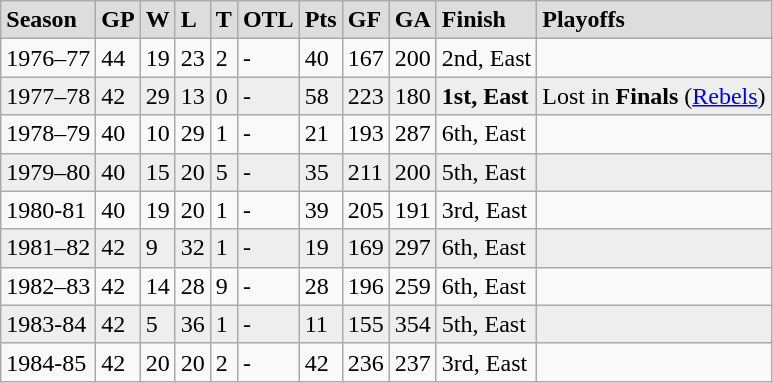<table class="wikitable">
<tr style="font-weight:bold; background:#ddd;"|>
<td>Season</td>
<td>GP</td>
<td>W</td>
<td>L</td>
<td>T</td>
<td>OTL</td>
<td>Pts</td>
<td>GF</td>
<td>GA</td>
<td>Finish</td>
<td>Playoffs</td>
</tr>
<tr>
<td>1976–77</td>
<td>44</td>
<td>19</td>
<td>23</td>
<td>2</td>
<td>-</td>
<td>40</td>
<td>167</td>
<td>200</td>
<td>2nd, East</td>
<td></td>
</tr>
<tr style="background:#eee;">
<td>1977–78</td>
<td>42</td>
<td>29</td>
<td>13</td>
<td>0</td>
<td>-</td>
<td>58</td>
<td>223</td>
<td>180</td>
<td><strong>1st, East</strong></td>
<td>Lost in <strong>Finals</strong> (<a href='#'>Rebels</a>)</td>
</tr>
<tr>
<td>1978–79</td>
<td>40</td>
<td>10</td>
<td>29</td>
<td>1</td>
<td>-</td>
<td>21</td>
<td>193</td>
<td>287</td>
<td>6th, East</td>
<td></td>
</tr>
<tr style="background:#eee;">
<td>1979–80</td>
<td>40</td>
<td>15</td>
<td>20</td>
<td>5</td>
<td>-</td>
<td>35</td>
<td>211</td>
<td>200</td>
<td>5th, East</td>
<td></td>
</tr>
<tr>
<td>1980-81</td>
<td>40</td>
<td>19</td>
<td>20</td>
<td>1</td>
<td>-</td>
<td>39</td>
<td>205</td>
<td>191</td>
<td>3rd, East</td>
<td></td>
</tr>
<tr style="background:#eee;">
<td>1981–82</td>
<td>42</td>
<td>9</td>
<td>32</td>
<td>1</td>
<td>-</td>
<td>19</td>
<td>169</td>
<td>297</td>
<td>6th, East</td>
<td></td>
</tr>
<tr>
<td>1982–83</td>
<td>42</td>
<td>14</td>
<td>28</td>
<td>9</td>
<td>-</td>
<td>28</td>
<td>196</td>
<td>259</td>
<td>6th, East</td>
<td></td>
</tr>
<tr style="background:#eee;">
<td>1983-84</td>
<td>42</td>
<td>5</td>
<td>36</td>
<td>1</td>
<td>-</td>
<td>11</td>
<td>155</td>
<td>354</td>
<td>5th, East</td>
<td></td>
</tr>
<tr>
<td>1984-85</td>
<td>42</td>
<td>20</td>
<td>20</td>
<td>2</td>
<td>-</td>
<td>42</td>
<td>236</td>
<td>237</td>
<td>3rd, East</td>
<td></td>
</tr>
</table>
